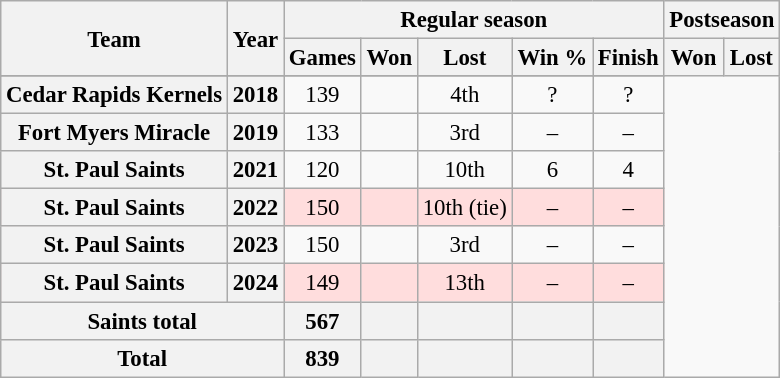<table class="wikitable" style="font-size: 95%; text-align:center;">
<tr>
<th rowspan="2">Team</th>
<th rowspan="2">Year</th>
<th colspan="5">Regular season</th>
<th colspan="2">Postseason</th>
</tr>
<tr>
<th>Games</th>
<th>Won</th>
<th>Lost</th>
<th>Win %</th>
<th>Finish</th>
<th>Won</th>
<th>Lost</th>
</tr>
<tr>
</tr>
<tr>
<th>Cedar Rapids Kernels</th>
<th>2018</th>
<td>139</td>
<td></td>
<td>4th</td>
<td>?</td>
<td>?</td>
</tr>
<tr>
<th>Fort Myers Miracle</th>
<th>2019</th>
<td>133</td>
<td></td>
<td>3rd</td>
<td>–</td>
<td>–</td>
</tr>
<tr>
<th>St. Paul Saints</th>
<th>2021</th>
<td>120</td>
<td></td>
<td>10th</td>
<td>6</td>
<td>4</td>
</tr>
<tr style="background:#fdd">
<th>St. Paul Saints</th>
<th>2022</th>
<td>150</td>
<td></td>
<td>10th (tie)</td>
<td>–</td>
<td>–</td>
</tr>
<tr>
<th>St. Paul Saints</th>
<th>2023</th>
<td>150</td>
<td></td>
<td>3rd</td>
<td>–</td>
<td>–</td>
</tr>
<tr style="background:#fdd">
<th>St. Paul Saints</th>
<th>2024</th>
<td>149</td>
<td></td>
<td>13th</td>
<td>–</td>
<td>–</td>
</tr>
<tr>
<th colspan="2">Saints total</th>
<th>567</th>
<th></th>
<th></th>
<th></th>
<th></th>
</tr>
<tr>
<th colspan="2">Total</th>
<th>839</th>
<th></th>
<th></th>
<th></th>
<th></th>
</tr>
</table>
